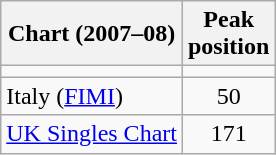<table class="wikitable sortable">
<tr>
<th>Chart (2007–08)</th>
<th>Peak<br>position</th>
</tr>
<tr>
<td></td>
</tr>
<tr>
<td>Italy (<a href='#'>FIMI</a>)</td>
<td style="text-align:center;">50</td>
</tr>
<tr>
<td><a href='#'>UK Singles Chart</a></td>
<td style="text-align:center;">171</td>
</tr>
</table>
